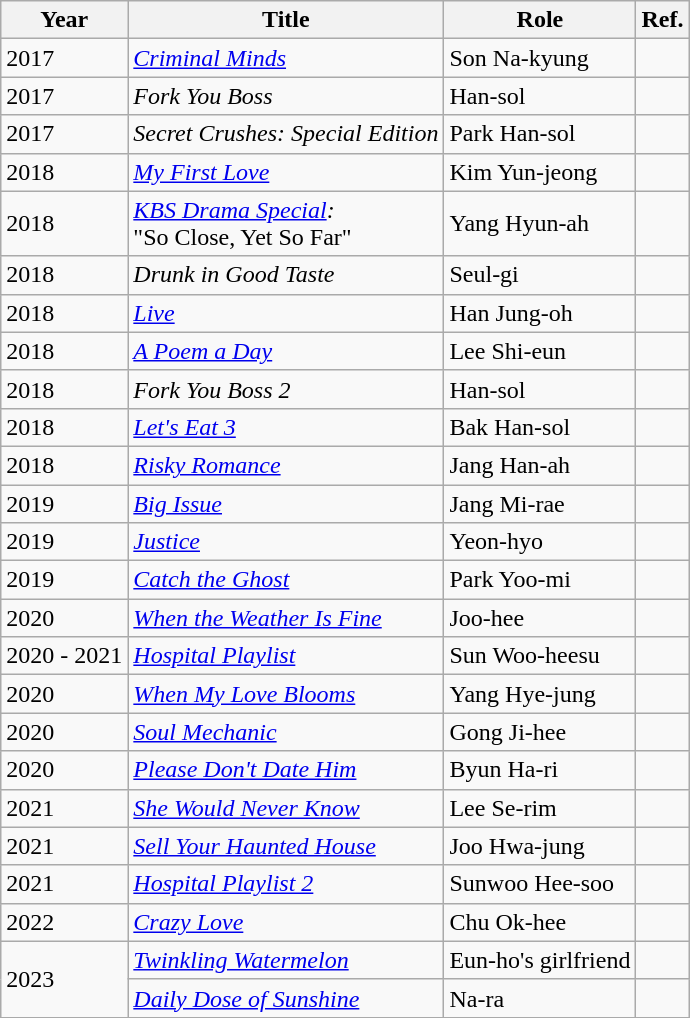<table class="wikitable">
<tr>
<th>Year</th>
<th>Title</th>
<th>Role</th>
<th>Ref.</th>
</tr>
<tr>
<td>2017</td>
<td><em><a href='#'>Criminal Minds</a></em></td>
<td>Son Na-kyung</td>
<td></td>
</tr>
<tr>
<td>2017</td>
<td><em>Fork You Boss</em></td>
<td>Han-sol</td>
<td></td>
</tr>
<tr>
<td>2017</td>
<td><em>Secret Crushes: Special Edition</em></td>
<td>Park Han-sol</td>
<td></td>
</tr>
<tr>
<td>2018</td>
<td><em><a href='#'>My First Love</a></em></td>
<td>Kim Yun-jeong</td>
<td></td>
</tr>
<tr>
<td>2018</td>
<td><em><a href='#'>KBS Drama Special</a>:</em><br>"So Close, Yet So Far"</td>
<td>Yang Hyun-ah</td>
<td></td>
</tr>
<tr>
<td>2018</td>
<td><em>Drunk in Good Taste</em></td>
<td>Seul-gi</td>
<td></td>
</tr>
<tr>
<td>2018</td>
<td><em><a href='#'>Live</a></em></td>
<td>Han Jung-oh</td>
<td></td>
</tr>
<tr>
<td>2018</td>
<td><em><a href='#'>A Poem a Day</a></em></td>
<td>Lee Shi-eun</td>
<td></td>
</tr>
<tr>
<td>2018</td>
<td><em>Fork You Boss 2</em></td>
<td>Han-sol</td>
<td></td>
</tr>
<tr>
<td>2018</td>
<td><em><a href='#'>Let's Eat 3</a></em></td>
<td>Bak Han-sol</td>
<td></td>
</tr>
<tr>
<td>2018</td>
<td><em><a href='#'>Risky Romance</a></em></td>
<td>Jang Han-ah</td>
<td></td>
</tr>
<tr>
<td>2019</td>
<td><em><a href='#'>Big Issue</a></em></td>
<td>Jang Mi-rae</td>
<td></td>
</tr>
<tr>
<td>2019</td>
<td><em><a href='#'>Justice</a></em></td>
<td>Yeon-hyo</td>
<td></td>
</tr>
<tr>
<td>2019</td>
<td><em><a href='#'>Catch the Ghost</a></em></td>
<td>Park Yoo-mi</td>
<td></td>
</tr>
<tr>
<td>2020</td>
<td><em><a href='#'>When the Weather Is Fine</a></em></td>
<td>Joo-hee</td>
<td></td>
</tr>
<tr>
<td>2020 - 2021</td>
<td><em><a href='#'>Hospital Playlist</a></em></td>
<td>Sun Woo-heesu</td>
<td></td>
</tr>
<tr>
<td>2020</td>
<td><em><a href='#'>When My Love Blooms</a></em></td>
<td>Yang Hye-jung</td>
<td></td>
</tr>
<tr>
<td>2020</td>
<td><em><a href='#'>Soul Mechanic</a></em></td>
<td>Gong Ji-hee</td>
<td></td>
</tr>
<tr>
<td>2020</td>
<td><em><a href='#'>Please Don't Date Him</a></em></td>
<td>Byun Ha-ri</td>
<td></td>
</tr>
<tr>
<td>2021</td>
<td><em><a href='#'>She Would Never Know</a></em></td>
<td>Lee Se-rim</td>
<td></td>
</tr>
<tr>
<td>2021</td>
<td><em><a href='#'>Sell Your Haunted House</a></em></td>
<td>Joo Hwa-jung</td>
<td></td>
</tr>
<tr>
<td>2021</td>
<td><em><a href='#'>Hospital Playlist 2</a></em></td>
<td>Sunwoo Hee-soo</td>
<td></td>
</tr>
<tr>
<td>2022</td>
<td><em><a href='#'>Crazy Love</a></em></td>
<td>Chu Ok-hee</td>
<td></td>
</tr>
<tr>
<td rowspan="2">2023</td>
<td><em><a href='#'>Twinkling Watermelon</a></em></td>
<td>Eun-ho's girlfriend</td>
<td></td>
</tr>
<tr>
<td><em><a href='#'>Daily Dose of Sunshine</a></em></td>
<td>Na-ra</td>
<td></td>
</tr>
</table>
